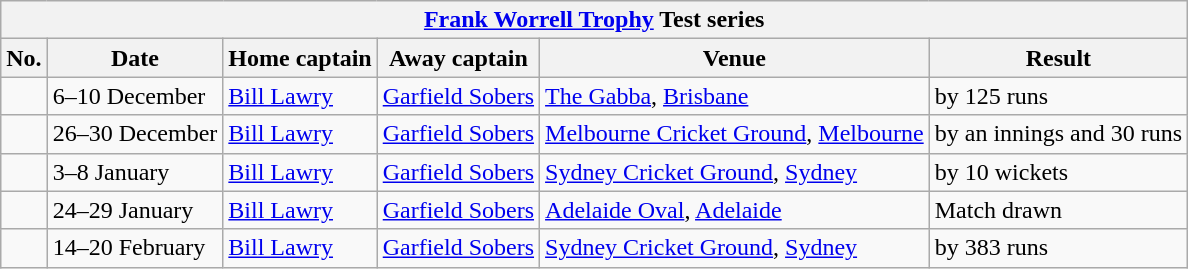<table class="wikitable">
<tr>
<th colspan="9"><a href='#'>Frank Worrell Trophy</a> Test series</th>
</tr>
<tr>
<th>No.</th>
<th>Date</th>
<th>Home captain</th>
<th>Away captain</th>
<th>Venue</th>
<th>Result</th>
</tr>
<tr>
<td></td>
<td>6–10 December</td>
<td><a href='#'>Bill Lawry</a></td>
<td><a href='#'>Garfield Sobers</a></td>
<td><a href='#'>The Gabba</a>, <a href='#'>Brisbane</a></td>
<td> by 125 runs</td>
</tr>
<tr>
<td></td>
<td>26–30 December</td>
<td><a href='#'>Bill Lawry</a></td>
<td><a href='#'>Garfield Sobers</a></td>
<td><a href='#'>Melbourne Cricket Ground</a>, <a href='#'>Melbourne</a></td>
<td> by an innings and 30 runs</td>
</tr>
<tr>
<td></td>
<td>3–8 January</td>
<td><a href='#'>Bill Lawry</a></td>
<td><a href='#'>Garfield Sobers</a></td>
<td><a href='#'>Sydney Cricket Ground</a>, <a href='#'>Sydney</a></td>
<td> by 10 wickets</td>
</tr>
<tr>
<td></td>
<td>24–29 January</td>
<td><a href='#'>Bill Lawry</a></td>
<td><a href='#'>Garfield Sobers</a></td>
<td><a href='#'>Adelaide Oval</a>, <a href='#'>Adelaide</a></td>
<td>Match drawn</td>
</tr>
<tr>
<td></td>
<td>14–20 February</td>
<td><a href='#'>Bill Lawry</a></td>
<td><a href='#'>Garfield Sobers</a></td>
<td><a href='#'>Sydney Cricket Ground</a>, <a href='#'>Sydney</a></td>
<td> by 383 runs</td>
</tr>
</table>
